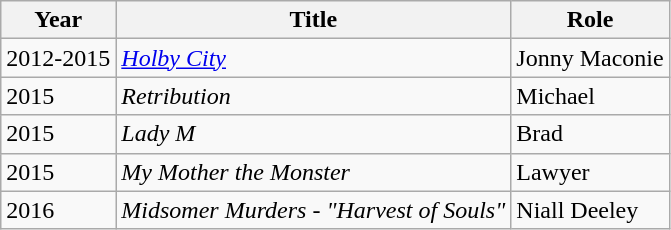<table class="wikitable sortable">
<tr>
<th>Year</th>
<th>Title</th>
<th>Role</th>
</tr>
<tr>
<td>2012-2015</td>
<td><em><a href='#'>Holby City</a></em></td>
<td>Jonny Maconie</td>
</tr>
<tr>
<td>2015</td>
<td><em>Retribution</em></td>
<td>Michael</td>
</tr>
<tr>
<td>2015</td>
<td><em>Lady M</em></td>
<td>Brad</td>
</tr>
<tr>
<td>2015</td>
<td><em>My Mother the Monster</em></td>
<td>Lawyer</td>
</tr>
<tr>
<td>2016</td>
<td><em>Midsomer Murders - "Harvest of Souls"</em></td>
<td>Niall Deeley</td>
</tr>
</table>
